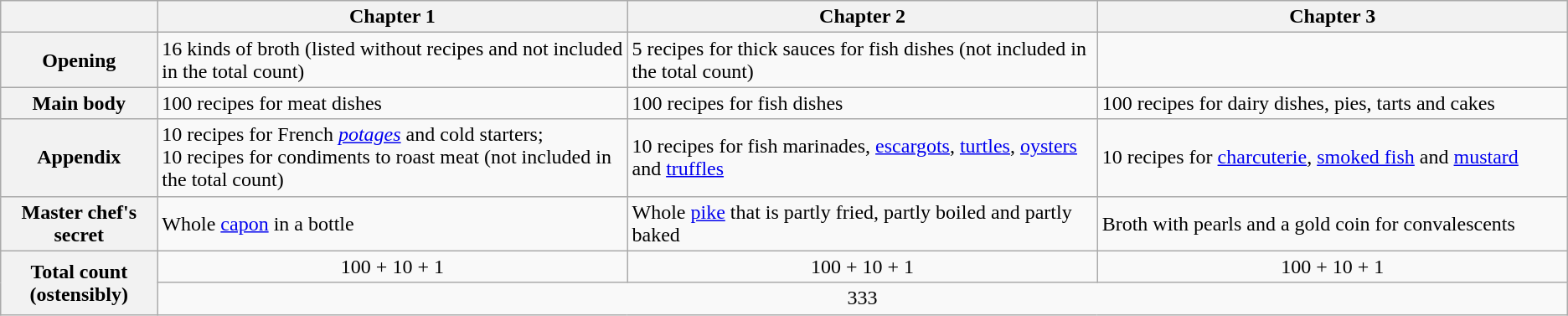<table class="wikitable">
<tr>
<th></th>
<th width=30%>Chapter 1</th>
<th width=30%>Chapter 2</th>
<th width=30%>Chapter 3</th>
</tr>
<tr>
<th>Opening</th>
<td>16 kinds of broth (listed without recipes and not included in the total count)</td>
<td>5 recipes for thick sauces for fish dishes (not included in the total count)</td>
<td></td>
</tr>
<tr>
<th>Main body</th>
<td>100 recipes for meat dishes</td>
<td>100 recipes for fish dishes</td>
<td>100 recipes for dairy dishes, pies, tarts and cakes</td>
</tr>
<tr>
<th>Appendix</th>
<td>10 recipes for French <em><a href='#'>potages</a></em> and cold starters;<br>10 recipes for condiments to roast meat (not included in the total count)</td>
<td>10 recipes for fish marinades, <a href='#'>escargots</a>, <a href='#'>turtles</a>, <a href='#'>oysters</a> and <a href='#'>truffles</a></td>
<td>10 recipes for <a href='#'>charcuterie</a>, <a href='#'>smoked fish</a> and <a href='#'>mustard</a></td>
</tr>
<tr>
<th>Master chef's secret</th>
<td>Whole <a href='#'>capon</a> in a bottle</td>
<td>Whole <a href='#'>pike</a> that is partly fried, partly boiled and partly baked</td>
<td>Broth with pearls and a gold coin for convalescents</td>
</tr>
<tr>
<th rowspan=2>Total count (ostensibly)</th>
<td align=center>100 + 10 + 1</td>
<td align=center>100 + 10 + 1</td>
<td align=center>100 + 10 + 1</td>
</tr>
<tr>
<td colspan=3 align=center>333</td>
</tr>
</table>
